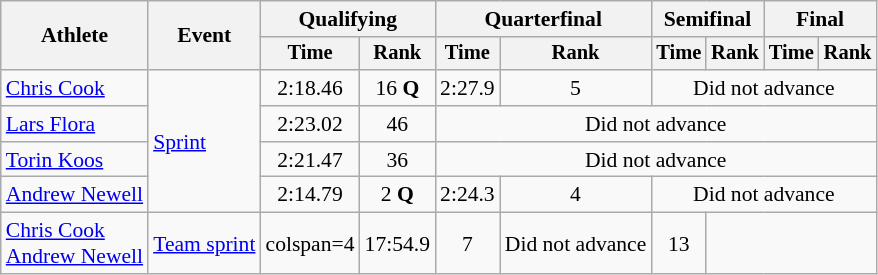<table class=wikitable style=font-size:90%;text-align:center>
<tr>
<th rowspan=2>Athlete</th>
<th rowspan=2>Event</th>
<th colspan=2>Qualifying</th>
<th colspan=2>Quarterfinal</th>
<th colspan=2>Semifinal</th>
<th colspan=2>Final</th>
</tr>
<tr style=font-size:95%>
<th>Time</th>
<th>Rank</th>
<th>Time</th>
<th>Rank</th>
<th>Time</th>
<th>Rank</th>
<th>Time</th>
<th>Rank</th>
</tr>
<tr>
<td align=left><a href='#'>Chris Cook</a></td>
<td align=left rowspan=4><a href='#'>Sprint</a></td>
<td>2:18.46</td>
<td>16 <strong>Q</strong></td>
<td>2:27.9</td>
<td>5</td>
<td colspan=4>Did not advance</td>
</tr>
<tr>
<td align=left><a href='#'>Lars Flora</a></td>
<td>2:23.02</td>
<td>46</td>
<td colspan=6>Did not advance</td>
</tr>
<tr>
<td align=left><a href='#'>Torin Koos</a></td>
<td>2:21.47</td>
<td>36</td>
<td colspan=6>Did not advance</td>
</tr>
<tr>
<td align=left><a href='#'>Andrew Newell</a></td>
<td>2:14.79</td>
<td>2 <strong>Q</strong></td>
<td>2:24.3</td>
<td>4</td>
<td colspan=4>Did not advance</td>
</tr>
<tr>
<td align=left><a href='#'>Chris Cook</a><br><a href='#'>Andrew Newell</a></td>
<td align=left><a href='#'>Team sprint</a></td>
<td>colspan=4 </td>
<td>17:54.9</td>
<td>7</td>
<td>Did not advance</td>
<td>13</td>
</tr>
</table>
